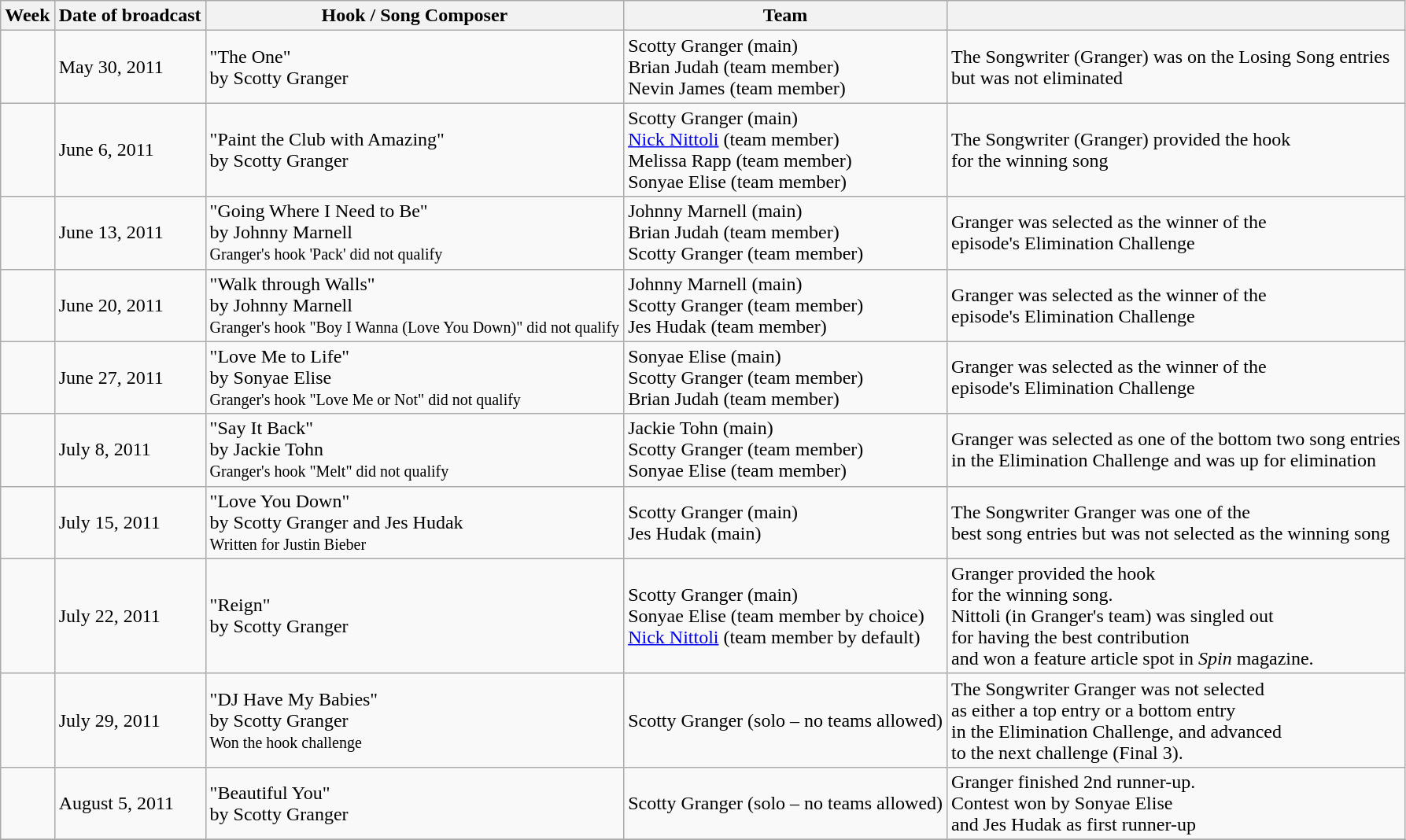<table class="wikitable">
<tr>
<th><strong>Week</strong></th>
<th>Date of broadcast</th>
<th><strong>Hook / Song Composer</strong></th>
<th><strong>Team</strong></th>
<th></th>
</tr>
<tr>
<td></td>
<td>May 30, 2011</td>
<td>"The One" <br>by Scotty Granger</td>
<td>Scotty Granger (main) <br>Brian Judah (team member) <br> Nevin James (team member)</td>
<td>The Songwriter (Granger) was on the Losing Song entries <br>but was not eliminated</td>
</tr>
<tr>
<td></td>
<td>June 6, 2011</td>
<td>"Paint the Club with Amazing" <br>by Scotty Granger</td>
<td>Scotty Granger (main) <br> <a href='#'>Nick Nittoli</a> (team member) <br>Melissa Rapp (team member) <br> Sonyae Elise (team member)</td>
<td>The Songwriter (Granger) provided the hook <br>for the winning song</td>
</tr>
<tr>
<td></td>
<td>June 13, 2011</td>
<td>"Going Where I Need to Be" <br>by Johnny Marnell <br><small>Granger's hook 'Pack' did not qualify</small></td>
<td>Johnny Marnell (main) <br>Brian Judah (team member) <br> Scotty Granger (team member)</td>
<td>Granger was selected as the winner of the <br>episode's Elimination Challenge</td>
</tr>
<tr>
<td></td>
<td>June 20, 2011</td>
<td>"Walk through Walls" <br>by Johnny Marnell<br> <small>Granger's hook "Boy I Wanna (Love You Down)" did not qualify</small></td>
<td>Johnny Marnell (main) <br> Scotty Granger (team member) <br> Jes Hudak (team member)</td>
<td>Granger was selected as the winner of the <br>episode's Elimination Challenge</td>
</tr>
<tr>
<td></td>
<td>June 27, 2011</td>
<td>"Love Me to Life" <br>by Sonyae Elise<br> <small>Granger's hook "Love Me or Not" did not qualify</small></td>
<td>Sonyae Elise (main) <br> Scotty Granger (team member) <br> Brian Judah (team member)</td>
<td>Granger was selected as the winner of the <br>episode's Elimination Challenge</td>
</tr>
<tr>
<td></td>
<td>July 8, 2011</td>
<td>"Say It Back" <br>by Jackie Tohn<br> <small>Granger's hook "Melt" did not qualify</small></td>
<td>Jackie Tohn (main) <br> Scotty Granger (team member) <br> Sonyae Elise (team member)</td>
<td>Granger was selected as one of the bottom two song entries <br>in the Elimination Challenge and was up for elimination</td>
</tr>
<tr>
<td></td>
<td>July 15, 2011</td>
<td>"Love You Down" <br>by Scotty Granger and Jes Hudak<br> <small>Written for Justin Bieber</small></td>
<td>Scotty Granger (main) <br>Jes Hudak (main)</td>
<td>The Songwriter Granger was one of the <br>best song entries but was not selected as the winning song</td>
</tr>
<tr>
<td></td>
<td>July 22, 2011</td>
<td>"Reign" <br>by Scotty Granger</td>
<td>Scotty Granger (main) <br> Sonyae Elise (team member by choice) <br><a href='#'>Nick Nittoli</a> (team member by default)</td>
<td>Granger provided the hook<br> for the winning song. <br>Nittoli (in Granger's team) was singled out <br>for having the best contribution <br>and won a feature article spot in <em>Spin</em> magazine.</td>
</tr>
<tr>
<td></td>
<td>July 29, 2011</td>
<td>"DJ Have My Babies" <br>by Scotty Granger <br><small>Won the hook challenge</small></td>
<td>Scotty Granger (solo – no teams allowed)</td>
<td>The Songwriter Granger was not selected <br>as either a top entry or a bottom entry <br>in the Elimination Challenge, and advanced <br>to the next challenge (Final 3).</td>
</tr>
<tr>
<td></td>
<td>August 5, 2011</td>
<td>"Beautiful You" <br>by Scotty Granger</td>
<td>Scotty Granger (solo – no teams allowed)</td>
<td>Granger finished 2nd runner-up. <br>Contest won by Sonyae Elise<br> and Jes Hudak as first runner-up</td>
</tr>
<tr>
</tr>
</table>
